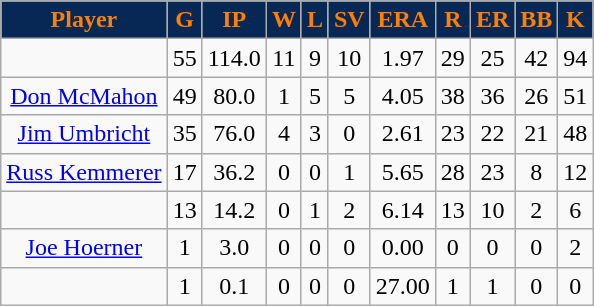<table class="wikitable sortable">
<tr>
<th style="background:#072854; color:#FF7F00">Player</th>
<th style="background:#072854; color:#FF7F00">G</th>
<th style="background:#072854; color:#FF7F00">IP</th>
<th style="background:#072854; color:#FF7F00">W</th>
<th style="background:#072854; color:#FF7F00">L</th>
<th style="background:#072854; color:#FF7F00">SV</th>
<th style="background:#072854; color:#FF7F00">ERA</th>
<th style="background:#072854; color:#FF7F00">R</th>
<th style="background:#072854; color:#FF7F00">ER</th>
<th style="background:#072854; color:#FF7F00">BB</th>
<th style="background:#072854; color:#FF7F00">K</th>
</tr>
<tr align="center">
<td></td>
<td>55</td>
<td>114.0</td>
<td>11</td>
<td>9</td>
<td>10</td>
<td>1.97</td>
<td>29</td>
<td>25</td>
<td>42</td>
<td>94</td>
</tr>
<tr align="center">
<td><a href='#'>Don McMahon</a></td>
<td>49</td>
<td>80.0</td>
<td>1</td>
<td>5</td>
<td>5</td>
<td>4.05</td>
<td>38</td>
<td>36</td>
<td>26</td>
<td>51</td>
</tr>
<tr align="center">
<td><a href='#'>Jim Umbricht</a></td>
<td>35</td>
<td>76.0</td>
<td>4</td>
<td>3</td>
<td>0</td>
<td>2.61</td>
<td>23</td>
<td>22</td>
<td>21</td>
<td>48</td>
</tr>
<tr align="center">
<td><a href='#'>Russ Kemmerer</a></td>
<td>17</td>
<td>36.2</td>
<td>0</td>
<td>0</td>
<td>1</td>
<td>5.65</td>
<td>28</td>
<td>23</td>
<td>8</td>
<td>12</td>
</tr>
<tr align="center">
<td></td>
<td>13</td>
<td>14.2</td>
<td>0</td>
<td>1</td>
<td>2</td>
<td>6.14</td>
<td>13</td>
<td>10</td>
<td>2</td>
<td>6</td>
</tr>
<tr align="center">
<td><a href='#'>Joe Hoerner</a></td>
<td>1</td>
<td>3.0</td>
<td>0</td>
<td>0</td>
<td>0</td>
<td>0.00</td>
<td>0</td>
<td>0</td>
<td>0</td>
<td>2</td>
</tr>
<tr align="center">
<td></td>
<td>1</td>
<td>0.1</td>
<td>0</td>
<td>0</td>
<td>0</td>
<td>27.00</td>
<td>1</td>
<td>1</td>
<td>0</td>
<td>0</td>
</tr>
</table>
